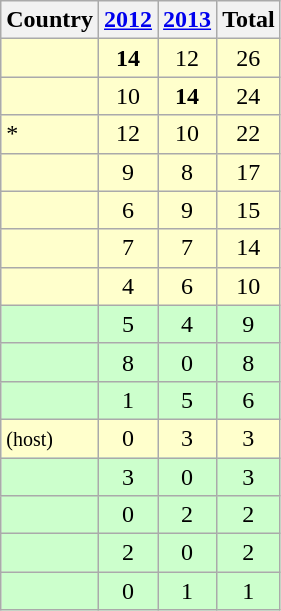<table class="wikitable sortable" style="text-align:center;">
<tr>
<th>Country</th>
<th> <a href='#'>2012</a></th>
<th> <a href='#'>2013</a></th>
<th>Total</th>
</tr>
<tr bgcolor=ffffcc>
<td align=left></td>
<td><strong>14</strong></td>
<td>12</td>
<td>26</td>
</tr>
<tr bgcolor=ffffcc>
<td align=left></td>
<td>10</td>
<td><strong>14</strong></td>
<td>24</td>
</tr>
<tr bgcolor=ffffcc>
<td align=left>*</td>
<td>12</td>
<td>10</td>
<td>22</td>
</tr>
<tr bgcolor=ffffcc>
<td align=left></td>
<td>9</td>
<td>8</td>
<td>17</td>
</tr>
<tr bgcolor=ffffcc>
<td align=left></td>
<td>6</td>
<td>9</td>
<td>15</td>
</tr>
<tr bgcolor=ffffcc>
<td align=left></td>
<td>7</td>
<td>7</td>
<td>14</td>
</tr>
<tr bgcolor=ffffcc>
<td align=left></td>
<td>4</td>
<td>6</td>
<td>10</td>
</tr>
<tr bgcolor=ccffcc>
<td align=left></td>
<td>5</td>
<td>4</td>
<td>9</td>
</tr>
<tr bgcolor=ccffcc>
<td align=left></td>
<td>8</td>
<td>0</td>
<td>8</td>
</tr>
<tr bgcolor=ccffcc>
<td align=left></td>
<td>1</td>
<td>5</td>
<td>6</td>
</tr>
<tr bgcolor=ffffcc>
<td align=left> <small>(host)</small></td>
<td>0</td>
<td>3</td>
<td>3</td>
</tr>
<tr bgcolor=ccffcc>
<td align=left></td>
<td>3</td>
<td>0</td>
<td>3</td>
</tr>
<tr bgcolor=ccffcc>
<td align=left></td>
<td>0</td>
<td>2</td>
<td>2</td>
</tr>
<tr bgcolor=ccffcc>
<td align=left></td>
<td>2</td>
<td>0</td>
<td>2</td>
</tr>
<tr bgcolor=ccffcc>
<td align=left></td>
<td>0</td>
<td>1</td>
<td>1</td>
</tr>
</table>
